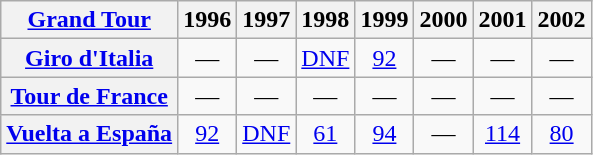<table class="wikitable plainrowheaders">
<tr>
<th scope="col"><a href='#'>Grand Tour</a></th>
<th scope="col">1996</th>
<th scope="col">1997</th>
<th scope="col">1998</th>
<th scope="col">1999</th>
<th scope="col">2000</th>
<th scope="col">2001</th>
<th scope="col">2002</th>
</tr>
<tr style="text-align:center;">
<th scope="row"> <a href='#'>Giro d'Italia</a></th>
<td>—</td>
<td>—</td>
<td style="text-align:center;"><a href='#'>DNF</a></td>
<td style="text-align:center;"><a href='#'>92</a></td>
<td>—</td>
<td>—</td>
<td>—</td>
</tr>
<tr style="text-align:center;">
<th scope="row"> <a href='#'>Tour de France</a></th>
<td>—</td>
<td>—</td>
<td>—</td>
<td>—</td>
<td>—</td>
<td>—</td>
<td>—</td>
</tr>
<tr style="text-align:center;">
<th scope="row"> <a href='#'>Vuelta a España</a></th>
<td style="text-align:center;"><a href='#'>92</a></td>
<td style="text-align:center;"><a href='#'>DNF</a></td>
<td style="text-align:center;"><a href='#'>61</a></td>
<td style="text-align:center;"><a href='#'>94</a></td>
<td>—</td>
<td style="text-align:center;"><a href='#'>114</a></td>
<td style="text-align:center;"><a href='#'>80</a></td>
</tr>
</table>
